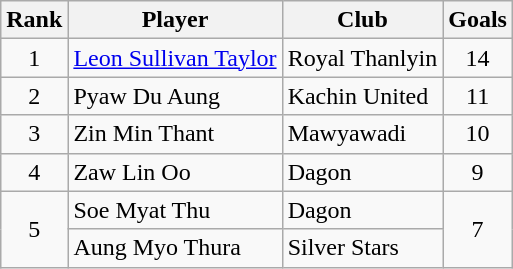<table class="wikitable" style="text-align:center">
<tr>
<th>Rank</th>
<th>Player</th>
<th>Club</th>
<th>Goals</th>
</tr>
<tr>
<td>1</td>
<td align="left"> <a href='#'>Leon Sullivan Taylor</a></td>
<td align="left">Royal Thanlyin</td>
<td>14</td>
</tr>
<tr>
<td>2</td>
<td align="left"> Pyaw Du Aung</td>
<td align="left">Kachin United</td>
<td>11</td>
</tr>
<tr>
<td>3</td>
<td align="left"> Zin Min Thant</td>
<td align="left">Mawyawadi</td>
<td>10</td>
</tr>
<tr>
<td>4</td>
<td align="left"> Zaw Lin Oo</td>
<td align="left">Dagon</td>
<td>9</td>
</tr>
<tr>
<td rowspan="2">5</td>
<td align="left"> Soe Myat Thu</td>
<td align="left">Dagon</td>
<td rowspan="2">7</td>
</tr>
<tr>
<td align="left"> Aung Myo Thura</td>
<td align="left">Silver Stars</td>
</tr>
</table>
